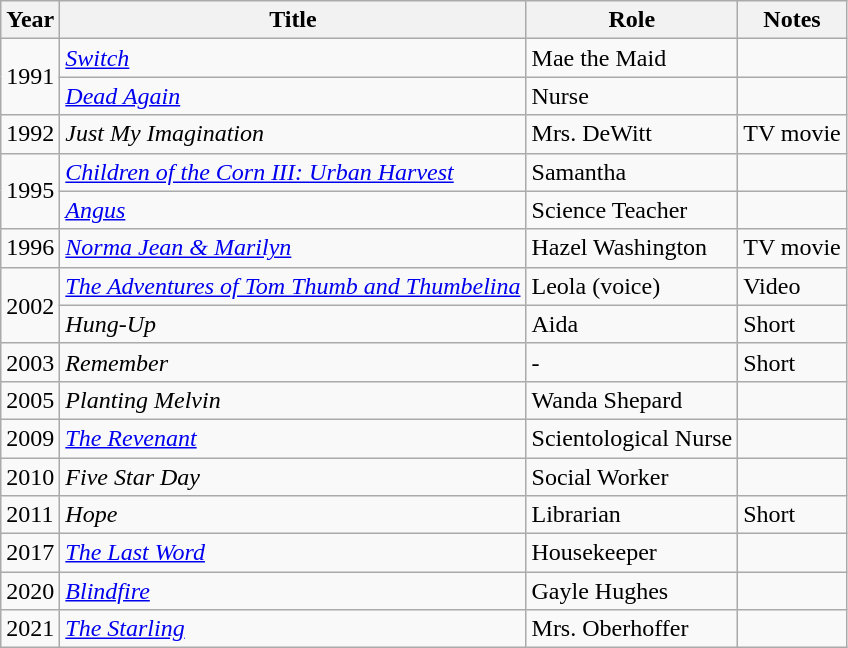<table class="wikitable plainrowheaders sortable" style="margin-right: 0;">
<tr>
<th scope="col">Year</th>
<th scope="col">Title</th>
<th scope="col">Role</th>
<th scope="col" class="unsortable">Notes</th>
</tr>
<tr>
<td rowspan=2>1991</td>
<td><em><a href='#'>Switch</a></em></td>
<td>Mae the Maid</td>
<td></td>
</tr>
<tr>
<td><em><a href='#'>Dead Again</a></em></td>
<td>Nurse</td>
<td></td>
</tr>
<tr>
<td>1992</td>
<td><em>Just My Imagination</em></td>
<td>Mrs. DeWitt</td>
<td>TV movie</td>
</tr>
<tr>
<td rowspan=2>1995</td>
<td><em><a href='#'>Children of the Corn III: Urban Harvest</a></em></td>
<td>Samantha</td>
<td></td>
</tr>
<tr>
<td><em><a href='#'>Angus</a></em></td>
<td>Science Teacher</td>
<td></td>
</tr>
<tr>
<td>1996</td>
<td><em><a href='#'>Norma Jean & Marilyn</a></em></td>
<td>Hazel Washington</td>
<td>TV movie</td>
</tr>
<tr>
<td rowspan=2>2002</td>
<td><em><a href='#'>The Adventures of Tom Thumb and Thumbelina</a></em></td>
<td>Leola (voice)</td>
<td>Video</td>
</tr>
<tr>
<td><em>Hung-Up</em></td>
<td>Aida</td>
<td>Short</td>
</tr>
<tr>
<td>2003</td>
<td><em>Remember</em></td>
<td>-</td>
<td>Short</td>
</tr>
<tr>
<td>2005</td>
<td><em>Planting Melvin</em></td>
<td>Wanda Shepard</td>
<td></td>
</tr>
<tr>
<td>2009</td>
<td><em><a href='#'>The Revenant</a></em></td>
<td>Scientological Nurse</td>
<td></td>
</tr>
<tr>
<td>2010</td>
<td><em>Five Star Day</em></td>
<td>Social Worker</td>
<td></td>
</tr>
<tr>
<td>2011</td>
<td><em>Hope</em></td>
<td>Librarian</td>
<td>Short</td>
</tr>
<tr>
<td>2017</td>
<td><em><a href='#'>The Last Word</a></em></td>
<td>Housekeeper</td>
<td></td>
</tr>
<tr>
<td>2020</td>
<td><em><a href='#'>Blindfire</a></em></td>
<td>Gayle Hughes</td>
<td></td>
</tr>
<tr>
<td>2021</td>
<td><em><a href='#'>The Starling</a></em></td>
<td>Mrs. Oberhoffer</td>
<td></td>
</tr>
</table>
